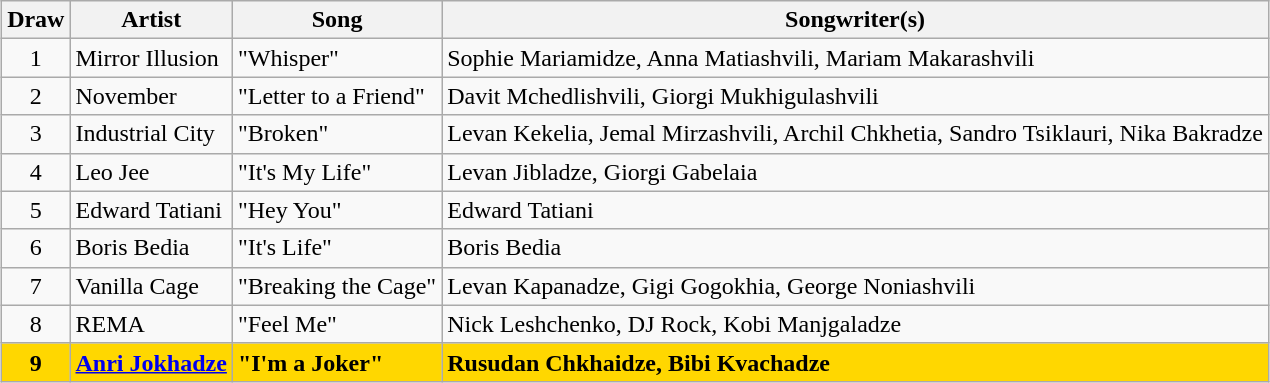<table class="sortable wikitable" style="margin: 1em auto 1em auto; text-align:center">
<tr>
<th>Draw</th>
<th>Artist</th>
<th>Song</th>
<th>Songwriter(s)</th>
</tr>
<tr>
<td>1</td>
<td align="left">Mirror Illusion</td>
<td align="left">"Whisper"</td>
<td align="left">Sophie Mariamidze, Anna Matiashvili, Mariam Makarashvili</td>
</tr>
<tr>
<td>2</td>
<td align="left">November</td>
<td align="left">"Letter to a Friend"</td>
<td align="left">Davit Mchedlishvili, Giorgi Mukhigulashvili</td>
</tr>
<tr>
<td>3</td>
<td align="left">Industrial City</td>
<td align="left">"Broken"</td>
<td align="left">Levan Kekelia, Jemal Mirzashvili, Archil Chkhetia, Sandro Tsiklauri, Nika Bakradze</td>
</tr>
<tr>
<td>4</td>
<td align="left">Leo Jee</td>
<td align="left">"It's My Life"</td>
<td align="left">Levan Jibladze, Giorgi Gabelaia</td>
</tr>
<tr>
<td>5</td>
<td align="left">Edward Tatiani</td>
<td align="left">"Hey You"</td>
<td align="left">Edward Tatiani</td>
</tr>
<tr>
<td>6</td>
<td align="left">Boris Bedia</td>
<td align="left">"It's Life"</td>
<td align="left">Boris Bedia</td>
</tr>
<tr>
<td>7</td>
<td align="left">Vanilla Cage</td>
<td align="left">"Breaking the Cage"</td>
<td align="left">Levan Kapanadze, Gigi Gogokhia, George Noniashvili</td>
</tr>
<tr>
<td>8</td>
<td align="left">REMA</td>
<td align="left">"Feel Me"</td>
<td align="left">Nick Leshchenko, DJ Rock, Kobi Manjgaladze</td>
</tr>
<tr style="font-weight:bold; background:gold;">
<td>9</td>
<td align="left"><a href='#'>Anri Jokhadze</a></td>
<td align="left">"I'm a Joker"</td>
<td align="left">Rusudan Chkhaidze, Bibi Kvachadze</td>
</tr>
</table>
